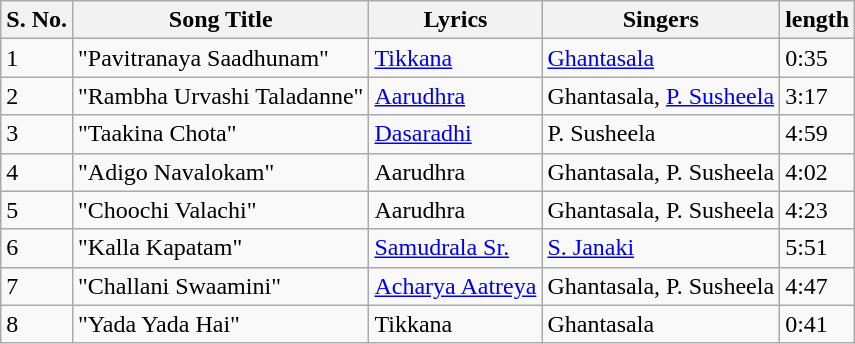<table class="wikitable">
<tr>
<th>S. No.</th>
<th>Song Title</th>
<th>Lyrics</th>
<th>Singers</th>
<th>length</th>
</tr>
<tr>
<td>1</td>
<td>"Pavitranaya Saadhunam"</td>
<td><a href='#'>Tikkana</a></td>
<td><a href='#'>Ghantasala</a></td>
<td>0:35</td>
</tr>
<tr>
<td>2</td>
<td>"Rambha Urvashi Taladanne"</td>
<td><a href='#'>Aarudhra</a></td>
<td>Ghantasala, <a href='#'>P. Susheela</a></td>
<td>3:17</td>
</tr>
<tr>
<td>3</td>
<td>"Taakina Chota"</td>
<td><a href='#'>Dasaradhi</a></td>
<td>P. Susheela</td>
<td>4:59</td>
</tr>
<tr>
<td>4</td>
<td>"Adigo Navalokam"</td>
<td>Aarudhra</td>
<td>Ghantasala, P. Susheela</td>
<td>4:02</td>
</tr>
<tr>
<td>5</td>
<td>"Choochi Valachi"</td>
<td>Aarudhra</td>
<td>Ghantasala, P. Susheela</td>
<td>4:23</td>
</tr>
<tr>
<td>6</td>
<td>"Kalla Kapatam"</td>
<td><a href='#'>Samudrala Sr.</a></td>
<td><a href='#'>S. Janaki</a></td>
<td>5:51</td>
</tr>
<tr>
<td>7</td>
<td>"Challani Swaamini"</td>
<td><a href='#'>Acharya Aatreya</a></td>
<td>Ghantasala, P. Susheela</td>
<td>4:47</td>
</tr>
<tr>
<td>8</td>
<td>"Yada Yada Hai"</td>
<td>Tikkana</td>
<td>Ghantasala</td>
<td>0:41</td>
</tr>
</table>
